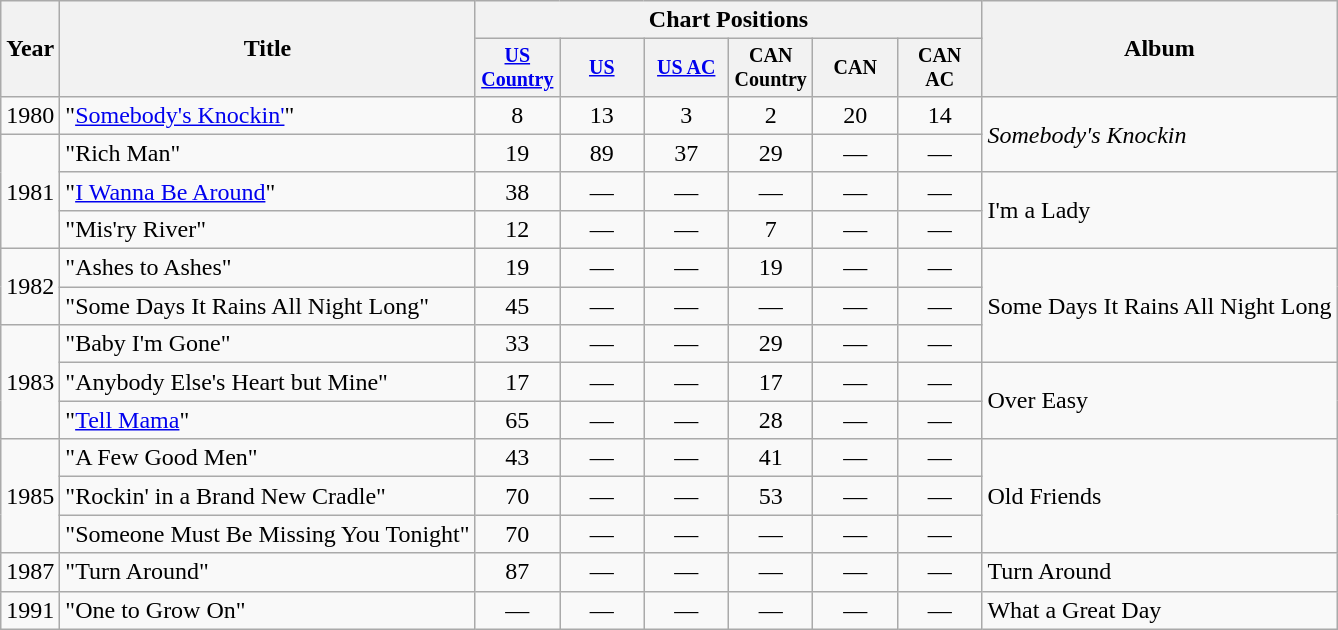<table class="wikitable">
<tr>
<th rowspan="2">Year</th>
<th rowspan="2">Title</th>
<th colspan="6">Chart Positions</th>
<th rowspan="2">Album</th>
</tr>
<tr style="font-size:smaller;">
<th width="50"><a href='#'>US Country</a></th>
<th width="50"><a href='#'>US</a></th>
<th width="50"><a href='#'>US AC</a></th>
<th width="50">CAN Country</th>
<th width="50">CAN</th>
<th width="50">CAN AC</th>
</tr>
<tr>
<td>1980</td>
<td>"<a href='#'>Somebody's Knockin'</a>"</td>
<td align="center">8</td>
<td align="center">13</td>
<td align="center">3</td>
<td align="center">2</td>
<td align="center">20</td>
<td align="center">14</td>
<td rowspan=2><em>Somebody's Knockin<strong></td>
</tr>
<tr>
<td rowspan=3>1981</td>
<td>"Rich Man"</td>
<td align="center">19</td>
<td align="center">89</td>
<td align="center">37</td>
<td align="center">29</td>
<td align="center">—</td>
<td align="center">—</td>
</tr>
<tr>
<td>"<a href='#'>I Wanna Be Around</a>"</td>
<td align="center">38</td>
<td align="center">—</td>
<td align="center">—</td>
<td align="center">—</td>
<td align="center">—</td>
<td align="center">—</td>
<td rowspan=2></em>I'm a Lady<em></td>
</tr>
<tr>
<td>"Mis'ry River"</td>
<td align="center">12</td>
<td align="center">—</td>
<td align="center">—</td>
<td align="center">7</td>
<td align="center">—</td>
<td align="center">—</td>
</tr>
<tr>
<td rowspan=2>1982</td>
<td>"Ashes to Ashes"</td>
<td align="center">19</td>
<td align="center">—</td>
<td align="center">—</td>
<td align="center">19</td>
<td align="center">—</td>
<td align="center">—</td>
<td rowspan=3></em>Some Days It Rains All Night Long<em></td>
</tr>
<tr>
<td>"Some Days It Rains All Night Long"</td>
<td align="center">45</td>
<td align="center">—</td>
<td align="center">—</td>
<td align="center">—</td>
<td align="center">—</td>
<td align="center">—</td>
</tr>
<tr>
<td rowspan=3>1983</td>
<td>"Baby I'm Gone"</td>
<td align="center">33</td>
<td align="center">—</td>
<td align="center">—</td>
<td align="center">29</td>
<td align="center">—</td>
<td align="center">—</td>
</tr>
<tr>
<td>"Anybody Else's Heart but Mine"</td>
<td align="center">17</td>
<td align="center">—</td>
<td align="center">—</td>
<td align="center">17</td>
<td align="center">—</td>
<td align="center">—</td>
<td rowspan=2></em>Over Easy<em></td>
</tr>
<tr>
<td>"<a href='#'>Tell Mama</a>"</td>
<td align="center">65</td>
<td align="center">—</td>
<td align="center">—</td>
<td align="center">28</td>
<td align="center">—</td>
<td align="center">—</td>
</tr>
<tr>
<td rowspan=3>1985</td>
<td>"A Few Good Men"</td>
<td align="center">43</td>
<td align="center">—</td>
<td align="center">—</td>
<td align="center">41</td>
<td align="center">—</td>
<td align="center">—</td>
<td rowspan=3></em>Old Friends<em></td>
</tr>
<tr>
<td>"Rockin' in a Brand New Cradle"</td>
<td align="center">70</td>
<td align="center">—</td>
<td align="center">—</td>
<td align="center">53</td>
<td align="center">—</td>
<td align="center">—</td>
</tr>
<tr>
<td>"Someone Must Be Missing You Tonight"</td>
<td align="center">70</td>
<td align="center">—</td>
<td align="center">—</td>
<td align="center">—</td>
<td align="center">—</td>
<td align="center">—</td>
</tr>
<tr>
<td>1987</td>
<td>"Turn Around"</td>
<td align="center">87</td>
<td align="center">—</td>
<td align="center">—</td>
<td align="center">—</td>
<td align="center">—</td>
<td align="center">—</td>
<td></em>Turn Around<em></td>
</tr>
<tr>
<td>1991</td>
<td>"One to Grow On"</td>
<td align="center">—</td>
<td align="center">—</td>
<td align="center">—</td>
<td align="center">—</td>
<td align="center">—</td>
<td align="center">—</td>
<td></em>What a Great Day<em></td>
</tr>
</table>
